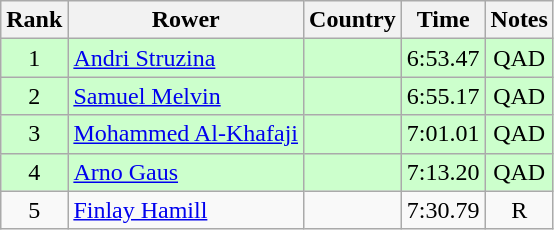<table class="wikitable" style="text-align:center">
<tr>
<th>Rank</th>
<th>Rower</th>
<th>Country</th>
<th>Time</th>
<th>Notes</th>
</tr>
<tr bgcolor=ccffcc>
<td>1</td>
<td align="left"><a href='#'>Andri Struzina</a></td>
<td align="left"></td>
<td>6:53.47</td>
<td>QAD</td>
</tr>
<tr bgcolor=ccffcc>
<td>2</td>
<td align="left"><a href='#'>Samuel Melvin</a></td>
<td align="left"></td>
<td>6:55.17</td>
<td>QAD</td>
</tr>
<tr bgcolor=ccffcc>
<td>3</td>
<td align="left"><a href='#'>Mohammed Al-Khafaji</a></td>
<td align="left"></td>
<td>7:01.01</td>
<td>QAD</td>
</tr>
<tr bgcolor=ccffcc>
<td>4</td>
<td align="left"><a href='#'>Arno Gaus</a></td>
<td align="left"></td>
<td>7:13.20</td>
<td>QAD</td>
</tr>
<tr>
<td>5</td>
<td align="left"><a href='#'>Finlay Hamill</a></td>
<td align="left"></td>
<td>7:30.79</td>
<td>R</td>
</tr>
</table>
